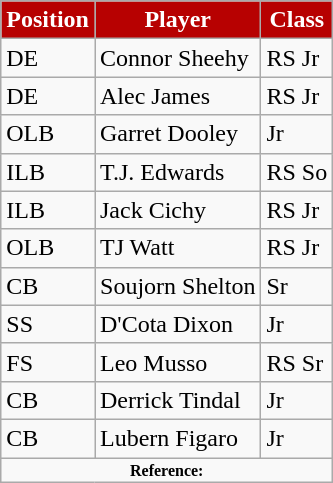<table class="wikitable">
<tr>
<th style="background:#B70101; color:#fff;">Position</th>
<th style="background:#B70101; color:#fff;">Player</th>
<th style="background:#B70101; color:#fff;">Class</th>
</tr>
<tr>
<td>DE</td>
<td>Connor Sheehy</td>
<td>RS Jr</td>
</tr>
<tr>
<td>DE</td>
<td>Alec James</td>
<td>RS Jr</td>
</tr>
<tr>
<td>OLB</td>
<td>Garret Dooley</td>
<td>Jr</td>
</tr>
<tr>
<td>ILB</td>
<td>T.J. Edwards</td>
<td>RS So</td>
</tr>
<tr>
<td>ILB</td>
<td>Jack Cichy</td>
<td>RS Jr</td>
</tr>
<tr>
<td>OLB</td>
<td>TJ Watt</td>
<td>RS Jr</td>
</tr>
<tr>
<td>CB</td>
<td>Soujorn Shelton</td>
<td>Sr</td>
</tr>
<tr>
<td>SS</td>
<td>D'Cota Dixon</td>
<td>Jr</td>
</tr>
<tr>
<td>FS</td>
<td>Leo Musso</td>
<td>RS Sr</td>
</tr>
<tr>
<td>CB</td>
<td>Derrick Tindal</td>
<td>Jr</td>
</tr>
<tr>
<td>CB</td>
<td>Lubern Figaro</td>
<td>Jr</td>
</tr>
<tr>
<td colspan="3"  style="font-size:8pt; text-align:center;"><strong>Reference:</strong></td>
</tr>
</table>
